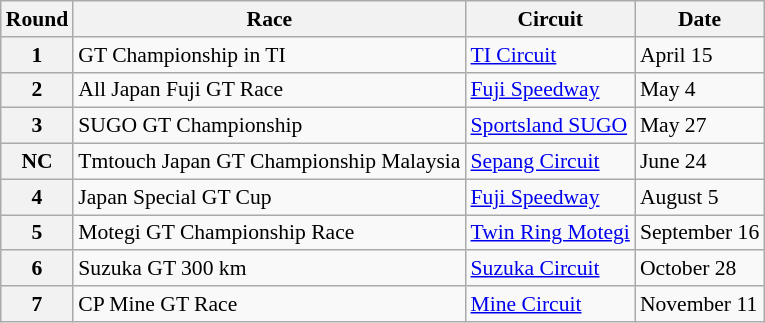<table class="wikitable" style="font-size: 90%;">
<tr>
<th>Round</th>
<th>Race</th>
<th>Circuit</th>
<th>Date</th>
</tr>
<tr>
<th>1</th>
<td>GT Championship in TI</td>
<td> <a href='#'>TI Circuit</a></td>
<td>April 15</td>
</tr>
<tr>
<th>2</th>
<td>All Japan Fuji GT Race</td>
<td> <a href='#'>Fuji Speedway</a></td>
<td>May 4</td>
</tr>
<tr>
<th>3</th>
<td>SUGO GT Championship</td>
<td> <a href='#'>Sportsland SUGO</a></td>
<td>May 27</td>
</tr>
<tr>
<th>NC</th>
<td>Tmtouch Japan GT Championship Malaysia</td>
<td> <a href='#'>Sepang Circuit</a></td>
<td>June 24</td>
</tr>
<tr>
<th>4</th>
<td>Japan Special GT Cup</td>
<td> <a href='#'>Fuji Speedway</a></td>
<td>August 5</td>
</tr>
<tr>
<th>5</th>
<td>Motegi GT Championship Race</td>
<td> <a href='#'>Twin Ring Motegi</a></td>
<td>September 16</td>
</tr>
<tr>
<th>6</th>
<td>Suzuka GT 300 km</td>
<td> <a href='#'>Suzuka Circuit</a></td>
<td>October 28</td>
</tr>
<tr>
<th>7</th>
<td>CP Mine GT Race</td>
<td> <a href='#'>Mine Circuit</a></td>
<td>November 11</td>
</tr>
</table>
